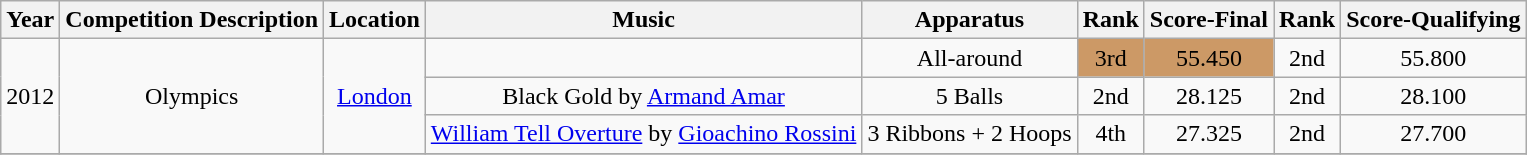<table class="wikitable" style="text-align:center">
<tr>
<th>Year</th>
<th>Competition Description</th>
<th>Location</th>
<th>Music </th>
<th>Apparatus</th>
<th>Rank</th>
<th>Score-Final</th>
<th>Rank</th>
<th>Score-Qualifying</th>
</tr>
<tr>
<td rowspan="3">2012</td>
<td rowspan="3">Olympics</td>
<td rowspan="3"><a href='#'>London</a></td>
<td></td>
<td>All-around</td>
<td bgcolor=CC9966>3rd</td>
<td bgcolor=CC9966>55.450</td>
<td>2nd</td>
<td>55.800</td>
</tr>
<tr>
<td>Black Gold by <a href='#'>Armand Amar</a></td>
<td>5 Balls</td>
<td>2nd</td>
<td>28.125</td>
<td>2nd</td>
<td>28.100</td>
</tr>
<tr>
<td><a href='#'>William Tell Overture</a> by <a href='#'>Gioachino Rossini</a></td>
<td>3 Ribbons + 2 Hoops</td>
<td>4th</td>
<td>27.325</td>
<td>2nd</td>
<td>27.700</td>
</tr>
<tr>
</tr>
</table>
